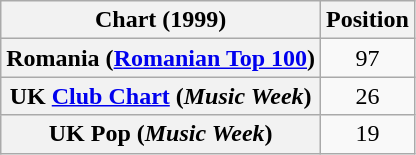<table class="wikitable plainrowheaders" style="text-align:center">
<tr>
<th>Chart (1999)</th>
<th>Position</th>
</tr>
<tr>
<th scope="row">Romania (<a href='#'>Romanian Top 100</a>)</th>
<td>97</td>
</tr>
<tr>
<th scope="row">UK <a href='#'>Club Chart</a> (<em>Music Week</em>)</th>
<td>26</td>
</tr>
<tr>
<th scope="row">UK Pop (<em>Music Week</em>)</th>
<td>19</td>
</tr>
</table>
